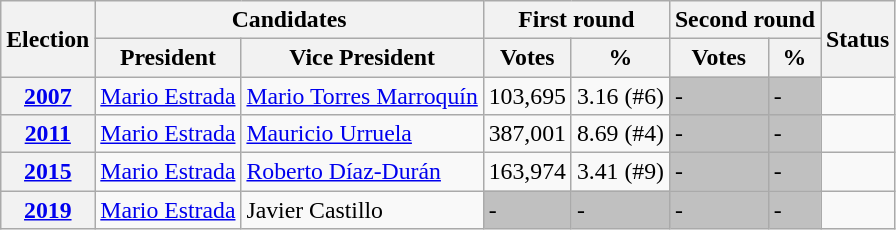<table class="wikitable" style="font-size:99%; text-align:left;">
<tr>
<th rowspan=2>Election</th>
<th colspan=2>Candidates</th>
<th colspan=2>First round</th>
<th colspan=2>Second round</th>
<th rowspan=2>Status</th>
</tr>
<tr>
<th>President</th>
<th>Vice President</th>
<th>Votes</th>
<th>%</th>
<th>Votes</th>
<th>%</th>
</tr>
<tr>
<th><a href='#'>2007</a></th>
<td><a href='#'>Mario Estrada</a></td>
<td><a href='#'>Mario Torres Marroquín</a></td>
<td>103,695</td>
<td>3.16   (#6)</td>
<td style="background: silver">-</td>
<td style="background: silver">-</td>
<td></td>
</tr>
<tr>
<th><a href='#'>2011</a></th>
<td><a href='#'>Mario Estrada</a></td>
<td><a href='#'>Mauricio Urruela</a></td>
<td>387,001</td>
<td>8.69   (#4)</td>
<td style="background: silver">-</td>
<td style="background: silver">-</td>
<td></td>
</tr>
<tr>
<th><a href='#'>2015</a></th>
<td><a href='#'>Mario Estrada</a></td>
<td><a href='#'>Roberto Díaz-Durán</a></td>
<td>163,974</td>
<td>3.41  (#9)</td>
<td style="background: silver">-</td>
<td style="background: silver">-</td>
<td></td>
</tr>
<tr>
<th><a href='#'>2019</a></th>
<td><a href='#'>Mario Estrada</a></td>
<td>Javier Castillo</td>
<td style="background: silver">-</td>
<td style="background: silver">-</td>
<td style="background: silver">-</td>
<td style="background: silver">-</td>
<td></td>
</tr>
</table>
